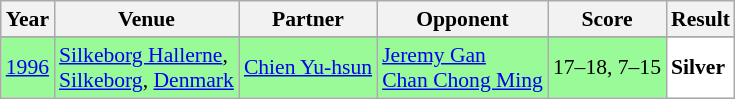<table class="sortable wikitable" style="font-size: 90%;">
<tr>
<th>Year</th>
<th>Venue</th>
<th>Partner</th>
<th>Opponent</th>
<th>Score</th>
<th>Result</th>
</tr>
<tr>
</tr>
<tr style="background:#98FB98">
<td align="center"><a href='#'>1996</a></td>
<td align="left"><a href='#'>Silkeborg Hallerne</a>,<br><a href='#'>Silkeborg</a>, <a href='#'>Denmark</a></td>
<td align="left"> <a href='#'>Chien Yu-hsun</a></td>
<td align="left"> <a href='#'>Jeremy Gan</a> <br>  <a href='#'>Chan Chong Ming</a></td>
<td align="left">17–18, 7–15</td>
<td style="text-align:left; background:white"> <strong>Silver</strong></td>
</tr>
</table>
